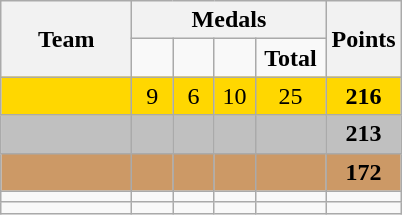<table class="wikitable" style="text-align:center;">
<tr>
<th width=80px rowspan=2>Team</th>
<th colspan=4>Medals</th>
<th rowspan=2>Points</th>
</tr>
<tr>
<td width=20px></td>
<td width=20px></td>
<td width=20px></td>
<td width=40px align=center><strong>Total</strong></td>
</tr>
<tr bgcolor=gold>
<td></td>
<td>9</td>
<td>6</td>
<td>10</td>
<td>25</td>
<td><strong>216</strong></td>
</tr>
<tr bgcolor=silver>
<td></td>
<td></td>
<td></td>
<td></td>
<td></td>
<td><strong>213</strong></td>
</tr>
<tr bgcolor=cc9966>
<td></td>
<td></td>
<td></td>
<td></td>
<td></td>
<td><strong>172</strong></td>
</tr>
<tr>
<td></td>
<td></td>
<td></td>
<td></td>
<td></td>
<td></td>
</tr>
<tr>
<td></td>
<td></td>
<td align=center></td>
<td></td>
<td></td>
<td></td>
</tr>
</table>
